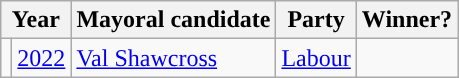<table class="wikitable">
<tr>
<th colspan="2">Year</th>
<th>Mayoral candidate</th>
<th>Party</th>
<th>Winner?</th>
</tr>
<tr>
<td style="background-color: "></td>
<td><a href='#'>2022</a></td>
<td><a href='#'>Val Shawcross</a></td>
<td><a href='#'>Labour</a></td>
<td></td>
</tr>
</table>
